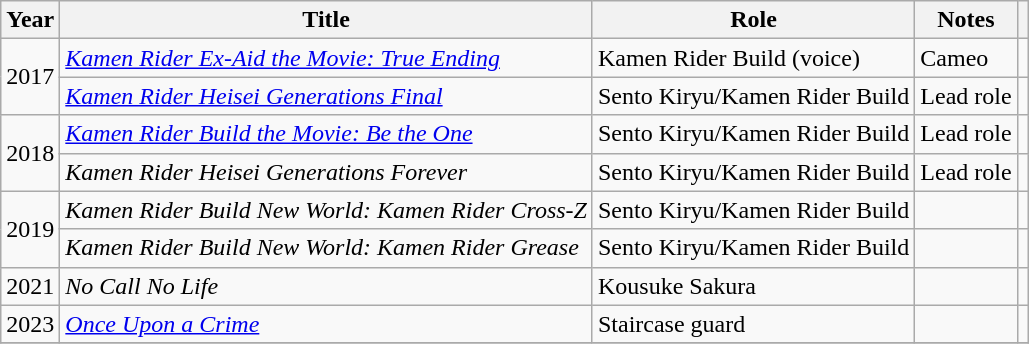<table class="wikitable">
<tr>
<th>Year</th>
<th>Title</th>
<th>Role</th>
<th>Notes</th>
<th></th>
</tr>
<tr>
<td rowspan="2">2017</td>
<td><em><a href='#'>Kamen Rider Ex-Aid the Movie: True Ending</a></em></td>
<td>Kamen Rider Build (voice)</td>
<td>Cameo</td>
<td></td>
</tr>
<tr>
<td><em><a href='#'>Kamen Rider Heisei Generations Final</a></em></td>
<td>Sento Kiryu/Kamen Rider Build</td>
<td>Lead role</td>
<td></td>
</tr>
<tr>
<td rowspan=2>2018</td>
<td><em><a href='#'>Kamen Rider Build the Movie: Be the One</a></em></td>
<td>Sento Kiryu/Kamen Rider Build</td>
<td>Lead role</td>
<td></td>
</tr>
<tr>
<td><em>Kamen Rider Heisei Generations Forever</em></td>
<td>Sento Kiryu/Kamen Rider Build</td>
<td>Lead role</td>
<td></td>
</tr>
<tr>
<td rowspan=2>2019</td>
<td><em>Kamen Rider Build New World: Kamen Rider Cross-Z</em></td>
<td>Sento Kiryu/Kamen Rider Build</td>
<td></td>
<td></td>
</tr>
<tr>
<td><em>Kamen Rider Build New World: Kamen Rider Grease</em></td>
<td>Sento Kiryu/Kamen Rider Build</td>
<td></td>
<td></td>
</tr>
<tr>
<td>2021</td>
<td><em>No Call No Life</em></td>
<td>Kousuke Sakura</td>
<td></td>
<td></td>
</tr>
<tr>
<td>2023</td>
<td><em><a href='#'>Once Upon a Crime</a></em></td>
<td>Staircase guard</td>
<td></td>
<td></td>
</tr>
<tr>
</tr>
</table>
